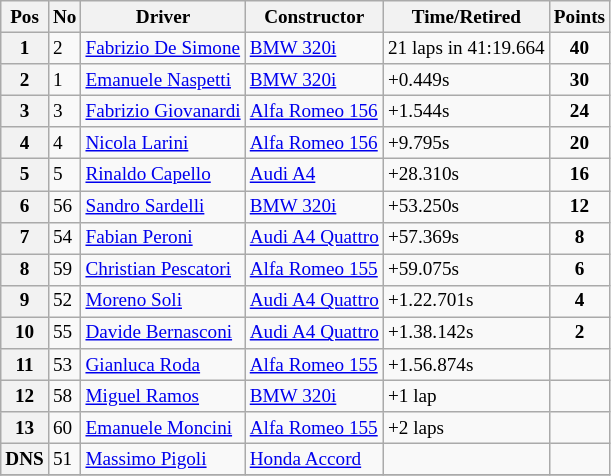<table class="wikitable" style="font-size: 80%;">
<tr>
<th>Pos</th>
<th>No</th>
<th>Driver</th>
<th>Constructor</th>
<th>Time/Retired</th>
<th>Points</th>
</tr>
<tr>
<th>1</th>
<td>2</td>
<td> <a href='#'>Fabrizio De Simone</a></td>
<td><a href='#'>BMW 320i</a></td>
<td>21 laps in 41:19.664</td>
<td align=center><strong>40</strong></td>
</tr>
<tr>
<th>2</th>
<td>1</td>
<td> <a href='#'>Emanuele Naspetti</a></td>
<td><a href='#'>BMW 320i</a></td>
<td>+0.449s</td>
<td align=center><strong>30</strong></td>
</tr>
<tr>
<th>3</th>
<td>3</td>
<td> <a href='#'>Fabrizio Giovanardi</a></td>
<td><a href='#'>Alfa Romeo 156</a></td>
<td>+1.544s</td>
<td align=center><strong>24</strong></td>
</tr>
<tr>
<th>4</th>
<td>4</td>
<td> <a href='#'>Nicola Larini</a></td>
<td><a href='#'>Alfa Romeo 156</a></td>
<td>+9.795s</td>
<td align=center><strong>20</strong></td>
</tr>
<tr>
<th>5</th>
<td>5</td>
<td> <a href='#'>Rinaldo Capello</a></td>
<td><a href='#'>Audi A4</a></td>
<td>+28.310s</td>
<td align=center><strong>16</strong></td>
</tr>
<tr>
<th>6</th>
<td>56</td>
<td> <a href='#'>Sandro Sardelli</a></td>
<td><a href='#'>BMW 320i</a></td>
<td>+53.250s</td>
<td align=center><strong>12</strong></td>
</tr>
<tr>
<th>7</th>
<td>54</td>
<td> <a href='#'>Fabian Peroni</a></td>
<td><a href='#'>Audi A4 Quattro</a></td>
<td>+57.369s</td>
<td align=center><strong>8</strong></td>
</tr>
<tr>
<th>8</th>
<td>59</td>
<td> <a href='#'>Christian Pescatori</a></td>
<td><a href='#'>Alfa Romeo 155</a></td>
<td>+59.075s</td>
<td align=center><strong>6</strong></td>
</tr>
<tr>
<th>9</th>
<td>52</td>
<td> <a href='#'>Moreno Soli</a></td>
<td><a href='#'>Audi A4 Quattro</a></td>
<td>+1.22.701s</td>
<td align=center><strong>4</strong></td>
</tr>
<tr>
<th>10</th>
<td>55</td>
<td> <a href='#'>Davide Bernasconi</a></td>
<td><a href='#'>Audi A4 Quattro</a></td>
<td>+1.38.142s</td>
<td align=center><strong>2</strong></td>
</tr>
<tr>
<th>11</th>
<td>53</td>
<td> <a href='#'>Gianluca Roda</a></td>
<td><a href='#'>Alfa Romeo 155</a></td>
<td>+1.56.874s</td>
<td></td>
</tr>
<tr>
<th>12</th>
<td>58</td>
<td> <a href='#'>Miguel Ramos</a></td>
<td><a href='#'>BMW 320i</a></td>
<td>+1 lap</td>
<td></td>
</tr>
<tr>
<th>13</th>
<td>60</td>
<td> <a href='#'>Emanuele Moncini</a></td>
<td><a href='#'>Alfa Romeo 155</a></td>
<td>+2 laps</td>
<td></td>
</tr>
<tr>
<th>DNS</th>
<td>51</td>
<td> <a href='#'>Massimo Pigoli</a></td>
<td><a href='#'>Honda Accord</a></td>
<td></td>
<td></td>
</tr>
<tr>
</tr>
</table>
